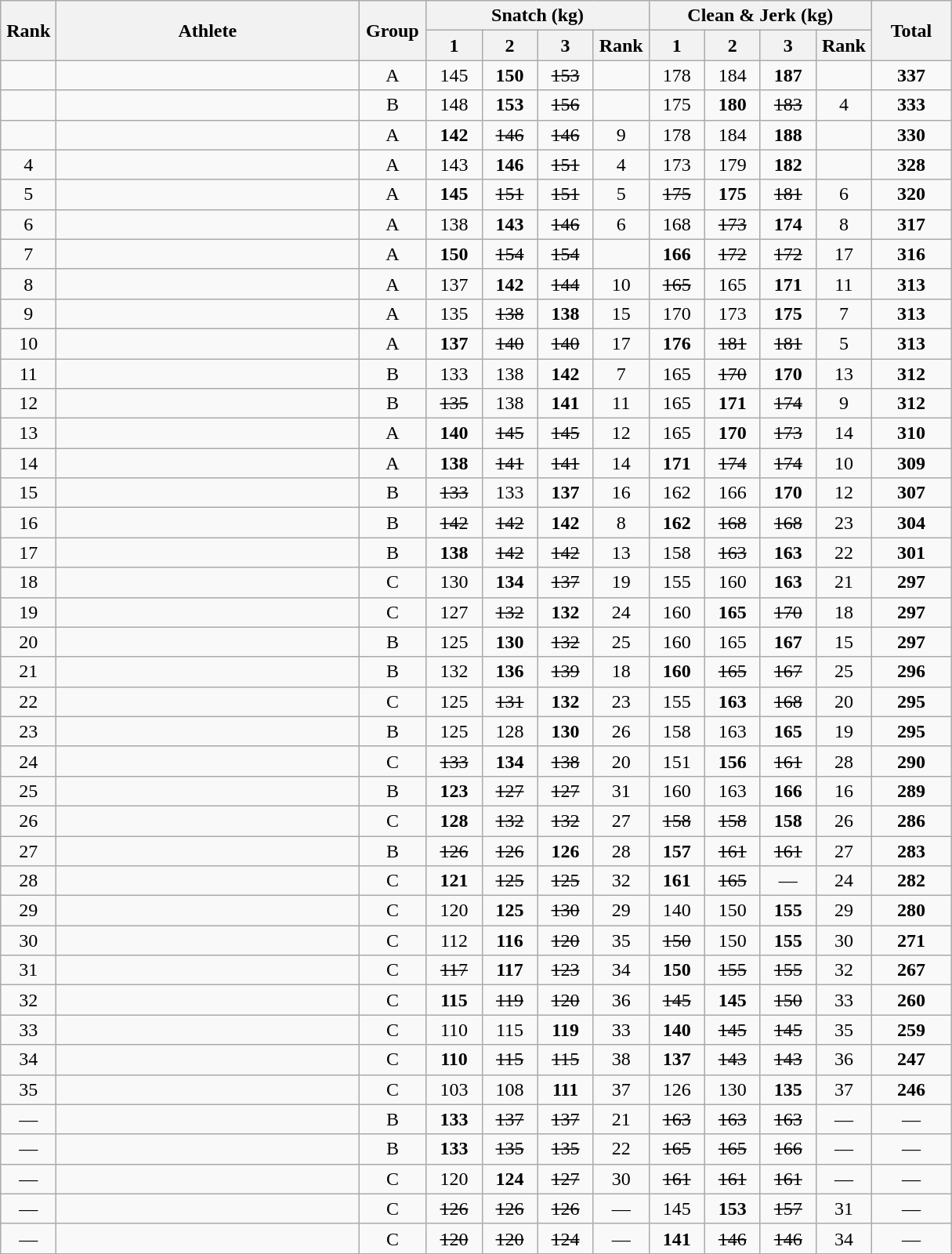<table class = "wikitable" style="text-align:center;">
<tr>
<th rowspan=2 width=40>Rank</th>
<th rowspan=2 width=250>Athlete</th>
<th rowspan=2 width=50>Group</th>
<th colspan=4>Snatch (kg)</th>
<th colspan=4>Clean & Jerk (kg)</th>
<th rowspan=2 width=60>Total</th>
</tr>
<tr>
<th width=40>1</th>
<th width=40>2</th>
<th width=40>3</th>
<th width=40>Rank</th>
<th width=40>1</th>
<th width=40>2</th>
<th width=40>3</th>
<th width=40>Rank</th>
</tr>
<tr>
<td></td>
<td align=left></td>
<td>A</td>
<td>145</td>
<td><strong>150</strong></td>
<td><s>153</s></td>
<td></td>
<td>178</td>
<td>184</td>
<td><strong>187</strong></td>
<td></td>
<td><strong>337</strong></td>
</tr>
<tr>
<td></td>
<td align=left></td>
<td>B</td>
<td>148</td>
<td><strong>153</strong></td>
<td><s>156</s></td>
<td></td>
<td>175</td>
<td><strong>180</strong></td>
<td><s>183</s></td>
<td>4</td>
<td><strong>333</strong></td>
</tr>
<tr>
<td></td>
<td align=left></td>
<td>A</td>
<td><strong>142</strong></td>
<td><s>146</s></td>
<td><s>146</s></td>
<td>9</td>
<td>178</td>
<td>184</td>
<td><strong>188</strong></td>
<td></td>
<td><strong>330</strong></td>
</tr>
<tr>
<td>4</td>
<td align=left></td>
<td>A</td>
<td>143</td>
<td><strong>146</strong></td>
<td><s>151</s></td>
<td>4</td>
<td>173</td>
<td>179</td>
<td><strong>182</strong></td>
<td></td>
<td><strong>328</strong></td>
</tr>
<tr>
<td>5</td>
<td align=left></td>
<td>A</td>
<td><strong>145</strong></td>
<td><s>151</s></td>
<td><s>151</s></td>
<td>5</td>
<td><s>175</s></td>
<td><strong>175</strong></td>
<td><s>181</s></td>
<td>6</td>
<td><strong>320</strong></td>
</tr>
<tr>
<td>6</td>
<td align=left></td>
<td>A</td>
<td>138</td>
<td><strong>143</strong></td>
<td><s>146</s></td>
<td>6</td>
<td>168</td>
<td><s>173</s></td>
<td><strong>174</strong></td>
<td>8</td>
<td><strong>317</strong></td>
</tr>
<tr>
<td>7</td>
<td align=left></td>
<td>A</td>
<td><strong>150</strong></td>
<td><s>154</s></td>
<td><s>154</s></td>
<td></td>
<td><strong>166</strong></td>
<td><s>172</s></td>
<td><s>172</s></td>
<td>17</td>
<td><strong>316</strong></td>
</tr>
<tr>
<td>8</td>
<td align=left></td>
<td>A</td>
<td>137</td>
<td><strong>142</strong></td>
<td><s>144</s></td>
<td>10</td>
<td><s>165</s></td>
<td>165</td>
<td><strong>171</strong></td>
<td>11</td>
<td><strong>313</strong></td>
</tr>
<tr>
<td>9</td>
<td align=left></td>
<td>A</td>
<td>135</td>
<td><s>138</s></td>
<td><strong>138</strong></td>
<td>15</td>
<td>170</td>
<td>173</td>
<td><strong>175</strong></td>
<td>7</td>
<td><strong>313</strong></td>
</tr>
<tr>
<td>10</td>
<td align=left></td>
<td>A</td>
<td><strong>137</strong></td>
<td><s>140</s></td>
<td><s>140</s></td>
<td>17</td>
<td><strong>176</strong></td>
<td><s>181</s></td>
<td><s>181</s></td>
<td>5</td>
<td><strong>313</strong></td>
</tr>
<tr>
<td>11</td>
<td align=left></td>
<td>B</td>
<td>133</td>
<td>138</td>
<td><strong>142</strong></td>
<td>7</td>
<td>165</td>
<td><s>170</s></td>
<td><strong>170</strong></td>
<td>13</td>
<td><strong>312</strong></td>
</tr>
<tr>
<td>12</td>
<td align=left></td>
<td>B</td>
<td><s>135</s></td>
<td>138</td>
<td><strong>141</strong></td>
<td>11</td>
<td>165</td>
<td><strong>171</strong></td>
<td><s>174</s></td>
<td>9</td>
<td><strong>312</strong></td>
</tr>
<tr>
<td>13</td>
<td align=left></td>
<td>A</td>
<td><strong>140</strong></td>
<td><s>145</s></td>
<td><s>145</s></td>
<td>12</td>
<td>165</td>
<td><strong>170</strong></td>
<td><s>173</s></td>
<td>14</td>
<td><strong>310</strong></td>
</tr>
<tr>
<td>14</td>
<td align=left></td>
<td>A</td>
<td><strong>138</strong></td>
<td><s>141</s></td>
<td><s>141</s></td>
<td>14</td>
<td><strong>171</strong></td>
<td><s>174</s></td>
<td><s>174</s></td>
<td>10</td>
<td><strong>309</strong></td>
</tr>
<tr>
<td>15</td>
<td align=left></td>
<td>B</td>
<td><s>133</s></td>
<td>133</td>
<td><strong>137</strong></td>
<td>16</td>
<td>162</td>
<td>166</td>
<td><strong>170</strong></td>
<td>12</td>
<td><strong>307</strong></td>
</tr>
<tr>
<td>16</td>
<td align=left></td>
<td>B</td>
<td><s>142</s></td>
<td><s>142</s></td>
<td><strong>142</strong></td>
<td>8</td>
<td><strong>162</strong></td>
<td><s>168</s></td>
<td><s>168</s></td>
<td>23</td>
<td><strong>304</strong></td>
</tr>
<tr>
<td>17</td>
<td align=left></td>
<td>B</td>
<td><strong>138</strong></td>
<td><s>142</s></td>
<td><s>142</s></td>
<td>13</td>
<td>158</td>
<td><s>163</s></td>
<td><strong>163</strong></td>
<td>22</td>
<td><strong>301</strong></td>
</tr>
<tr>
<td>18</td>
<td align=left></td>
<td>C</td>
<td>130</td>
<td><strong>134</strong></td>
<td><s>137</s></td>
<td>19</td>
<td>155</td>
<td>160</td>
<td><strong>163</strong></td>
<td>21</td>
<td><strong>297</strong></td>
</tr>
<tr>
<td>19</td>
<td align=left></td>
<td>C</td>
<td>127</td>
<td><s>132</s></td>
<td><strong>132</strong></td>
<td>24</td>
<td>160</td>
<td><strong>165</strong></td>
<td><s>170</s></td>
<td>18</td>
<td><strong>297</strong></td>
</tr>
<tr>
<td>20</td>
<td align=left></td>
<td>B</td>
<td>125</td>
<td><strong>130</strong></td>
<td><s>132</s></td>
<td>25</td>
<td>160</td>
<td>165</td>
<td><strong>167</strong></td>
<td>15</td>
<td><strong>297</strong></td>
</tr>
<tr>
<td>21</td>
<td align=left></td>
<td>B</td>
<td>132</td>
<td><strong>136</strong></td>
<td><s>139</s></td>
<td>18</td>
<td><strong>160</strong></td>
<td><s>165</s></td>
<td><s>167</s></td>
<td>25</td>
<td><strong>296</strong></td>
</tr>
<tr>
<td>22</td>
<td align=left></td>
<td>C</td>
<td>125</td>
<td><s>131</s></td>
<td><strong>132</strong></td>
<td>23</td>
<td>155</td>
<td><strong>163</strong></td>
<td><s>168</s></td>
<td>20</td>
<td><strong>295</strong></td>
</tr>
<tr>
<td>23</td>
<td align=left></td>
<td>B</td>
<td>125</td>
<td>128</td>
<td><strong>130</strong></td>
<td>26</td>
<td>158</td>
<td>163</td>
<td><strong>165</strong></td>
<td>19</td>
<td><strong>295</strong></td>
</tr>
<tr>
<td>24</td>
<td align=left></td>
<td>C</td>
<td><s>133</s></td>
<td><strong>134</strong></td>
<td><s>138</s></td>
<td>20</td>
<td>151</td>
<td><strong>156</strong></td>
<td><s>161</s></td>
<td>28</td>
<td><strong>290</strong></td>
</tr>
<tr>
<td>25</td>
<td align=left></td>
<td>B</td>
<td><strong>123</strong></td>
<td><s>127</s></td>
<td><s>127</s></td>
<td>31</td>
<td>160</td>
<td>163</td>
<td><strong>166</strong></td>
<td>16</td>
<td><strong>289</strong></td>
</tr>
<tr>
<td>26</td>
<td align=left></td>
<td>C</td>
<td><strong>128</strong></td>
<td><s>132</s></td>
<td><s>132</s></td>
<td>27</td>
<td><s>158</s></td>
<td><s>158</s></td>
<td><strong>158</strong></td>
<td>26</td>
<td><strong>286</strong></td>
</tr>
<tr>
<td>27</td>
<td align=left></td>
<td>B</td>
<td><s>126</s></td>
<td><s>126</s></td>
<td><strong>126</strong></td>
<td>28</td>
<td><strong>157</strong></td>
<td><s>161</s></td>
<td><s>161</s></td>
<td>27</td>
<td><strong>283</strong></td>
</tr>
<tr>
<td>28</td>
<td align=left></td>
<td>C</td>
<td><strong>121</strong></td>
<td><s>125</s></td>
<td><s>125</s></td>
<td>32</td>
<td><strong>161</strong></td>
<td><s>165</s></td>
<td>—</td>
<td>24</td>
<td><strong>282</strong></td>
</tr>
<tr>
<td>29</td>
<td align=left></td>
<td>C</td>
<td>120</td>
<td><strong>125</strong></td>
<td><s>130</s></td>
<td>29</td>
<td>140</td>
<td>150</td>
<td><strong>155</strong></td>
<td>29</td>
<td><strong>280</strong></td>
</tr>
<tr>
<td>30</td>
<td align=left></td>
<td>C</td>
<td>112</td>
<td><strong>116</strong></td>
<td><s>120</s></td>
<td>35</td>
<td><s>150</s></td>
<td>150</td>
<td><strong>155</strong></td>
<td>30</td>
<td><strong>271</strong></td>
</tr>
<tr>
<td>31</td>
<td align=left></td>
<td>C</td>
<td><s>117</s></td>
<td><strong>117</strong></td>
<td><s>123</s></td>
<td>34</td>
<td><strong>150</strong></td>
<td><s>155</s></td>
<td><s>155</s></td>
<td>32</td>
<td><strong>267</strong></td>
</tr>
<tr>
<td>32</td>
<td align=left></td>
<td>C</td>
<td><strong>115</strong></td>
<td><s>119</s></td>
<td><s>120</s></td>
<td>36</td>
<td><s>145</s></td>
<td><strong>145</strong></td>
<td><s>150</s></td>
<td>33</td>
<td><strong>260</strong></td>
</tr>
<tr>
<td>33</td>
<td align=left></td>
<td>C</td>
<td>110</td>
<td>115</td>
<td><strong>119</strong></td>
<td>33</td>
<td><strong>140</strong></td>
<td><s>145</s></td>
<td><s>145</s></td>
<td>35</td>
<td><strong>259</strong></td>
</tr>
<tr>
<td>34</td>
<td align=left></td>
<td>C</td>
<td><strong>110</strong></td>
<td><s>115</s></td>
<td><s>115</s></td>
<td>38</td>
<td><strong>137</strong></td>
<td><s>143</s></td>
<td><s>143</s></td>
<td>36</td>
<td><strong>247</strong></td>
</tr>
<tr>
<td>35</td>
<td align=left></td>
<td>C</td>
<td>103</td>
<td>108</td>
<td><strong>111</strong></td>
<td>37</td>
<td>126</td>
<td>130</td>
<td><strong>135</strong></td>
<td>37</td>
<td><strong>246</strong></td>
</tr>
<tr>
<td>—</td>
<td align=left></td>
<td>B</td>
<td><strong>133</strong></td>
<td><s>137</s></td>
<td><s>137</s></td>
<td>21</td>
<td><s>163</s></td>
<td><s>163</s></td>
<td><s>163</s></td>
<td>—</td>
<td>—</td>
</tr>
<tr>
<td>—</td>
<td align=left></td>
<td>B</td>
<td><strong>133</strong></td>
<td><s>135</s></td>
<td><s>135</s></td>
<td>22</td>
<td><s>165</s></td>
<td><s>165</s></td>
<td><s>166</s></td>
<td>—</td>
<td>—</td>
</tr>
<tr>
<td>—</td>
<td align=left></td>
<td>C</td>
<td>120</td>
<td><strong>124</strong></td>
<td><s>127</s></td>
<td>30</td>
<td><s>161</s></td>
<td><s>161</s></td>
<td><s>161</s></td>
<td>—</td>
<td>—</td>
</tr>
<tr>
<td>—</td>
<td align=left></td>
<td>C</td>
<td><s>126</s></td>
<td><s>126</s></td>
<td><s>126</s></td>
<td>—</td>
<td>145</td>
<td><strong>153</strong></td>
<td><s>157</s></td>
<td>31</td>
<td>—</td>
</tr>
<tr>
<td>—</td>
<td align=left></td>
<td>C</td>
<td><s>120</s></td>
<td><s>120</s></td>
<td><s>124</s></td>
<td>—</td>
<td><strong>141</strong></td>
<td><s>146</s></td>
<td><s>146</s></td>
<td>34</td>
<td>—</td>
</tr>
</table>
